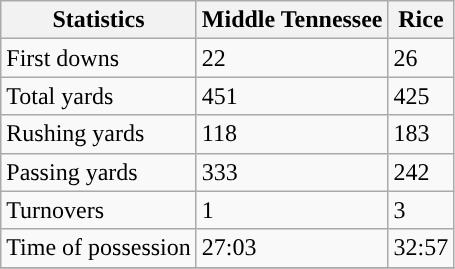<table class="wikitable">
<tr>
<th>Statistics</th>
<th>Middle Tennessee</th>
<th>Rice</th>
</tr>
<tr>
<td>First downs</td>
<td>22</td>
<td>26</td>
</tr>
<tr>
<td>Total yards</td>
<td>451</td>
<td>425</td>
</tr>
<tr>
<td>Rushing yards</td>
<td>118</td>
<td>183</td>
</tr>
<tr>
<td>Passing yards</td>
<td>333</td>
<td>242</td>
</tr>
<tr>
<td>Turnovers</td>
<td>1</td>
<td>3</td>
</tr>
<tr>
<td>Time of possession</td>
<td>27:03</td>
<td>32:57</td>
</tr>
<tr>
</tr>
</table>
